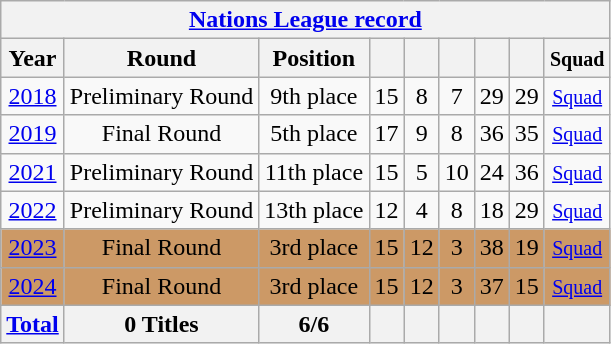<table class="wikitable" style="text-align: center;">
<tr>
<th colspan=9><a href='#'>Nations League record</a></th>
</tr>
<tr>
<th>Year</th>
<th>Round</th>
<th>Position</th>
<th></th>
<th></th>
<th></th>
<th></th>
<th></th>
<th><small>Squad</small></th>
</tr>
<tr>
<td> <a href='#'>2018</a></td>
<td>Preliminary Round</td>
<td>9th place</td>
<td>15</td>
<td>8</td>
<td>7</td>
<td>29</td>
<td>29</td>
<td><small><a href='#'>Squad</a></small></td>
</tr>
<tr>
<td> <a href='#'>2019</a></td>
<td>Final Round</td>
<td>5th place</td>
<td>17</td>
<td>9</td>
<td>8</td>
<td>36</td>
<td>35</td>
<td><small><a href='#'>Squad</a></small></td>
</tr>
<tr>
<td> <a href='#'>2021</a></td>
<td>Preliminary Round</td>
<td>11th place</td>
<td>15</td>
<td>5</td>
<td>10</td>
<td>24</td>
<td>36</td>
<td><small><a href='#'>Squad</a></small></td>
</tr>
<tr>
<td> <a href='#'>2022</a></td>
<td>Preliminary Round</td>
<td>13th place</td>
<td>12</td>
<td>4</td>
<td>8</td>
<td>18</td>
<td>29</td>
<td><small><a href='#'>Squad</a></small></td>
</tr>
<tr bgcolor=cc9966>
<td> <a href='#'>2023</a></td>
<td>Final Round</td>
<td>3rd place</td>
<td>15</td>
<td>12</td>
<td>3</td>
<td>38</td>
<td>19</td>
<td><small><a href='#'>Squad</a></small></td>
</tr>
<tr bgcolor=cc9966>
<td> <a href='#'>2024</a></td>
<td>Final Round</td>
<td>3rd place</td>
<td>15</td>
<td>12</td>
<td>3</td>
<td>37</td>
<td>15</td>
<td><small><a href='#'>Squad</a></small></td>
</tr>
<tr>
<th><a href='#'>Total</a></th>
<th>0 Titles</th>
<th>6/6</th>
<th></th>
<th></th>
<th></th>
<th></th>
<th></th>
<th></th>
</tr>
</table>
